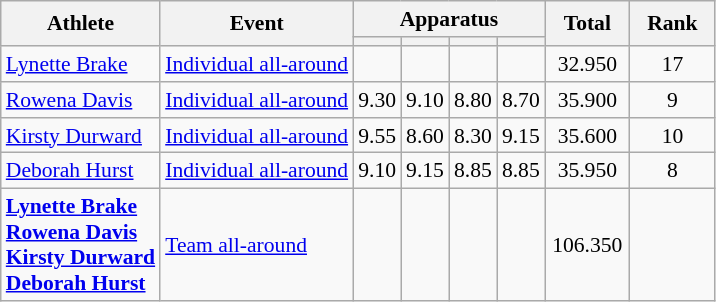<table class="wikitable" style="font-size:90%">
<tr>
<th rowspan="2">Athlete</th>
<th rowspan="2">Event</th>
<th colspan="4">Apparatus</th>
<th rowspan="2" style="width:50px;">Total</th>
<th rowspan="2" style="width:50px;">Rank</th>
</tr>
<tr style="font-size:95%">
<th></th>
<th></th>
<th></th>
<th></th>
</tr>
<tr align=center>
<td align=left><a href='#'>Lynette Brake</a></td>
<td align=left><a href='#'>Individual all-around</a></td>
<td>    </td>
<td>    </td>
<td>    </td>
<td>    </td>
<td>32.950</td>
<td>17</td>
</tr>
<tr align=center>
<td align=left><a href='#'>Rowena Davis</a></td>
<td align=left><a href='#'>Individual all-around</a></td>
<td>9.30</td>
<td>9.10</td>
<td>8.80</td>
<td>8.70</td>
<td>35.900</td>
<td>9</td>
</tr>
<tr align=center>
<td align=left><a href='#'>Kirsty Durward</a></td>
<td align=left><a href='#'>Individual all-around</a></td>
<td>9.55</td>
<td>8.60</td>
<td>8.30</td>
<td>9.15</td>
<td>35.600</td>
<td>10</td>
</tr>
<tr align=center>
<td align=left><a href='#'>Deborah Hurst</a></td>
<td align=left><a href='#'>Individual all-around</a></td>
<td>9.10</td>
<td>9.15</td>
<td>8.85</td>
<td>8.85</td>
<td>35.950</td>
<td>8</td>
</tr>
<tr align=center>
<td align=left><strong><a href='#'>Lynette Brake</a><br><a href='#'>Rowena Davis</a><br><a href='#'>Kirsty Durward</a><br><a href='#'>Deborah Hurst</a></strong></td>
<td align=left><a href='#'>Team all-around</a></td>
<td></td>
<td></td>
<td></td>
<td></td>
<td>106.350</td>
<td></td>
</tr>
</table>
